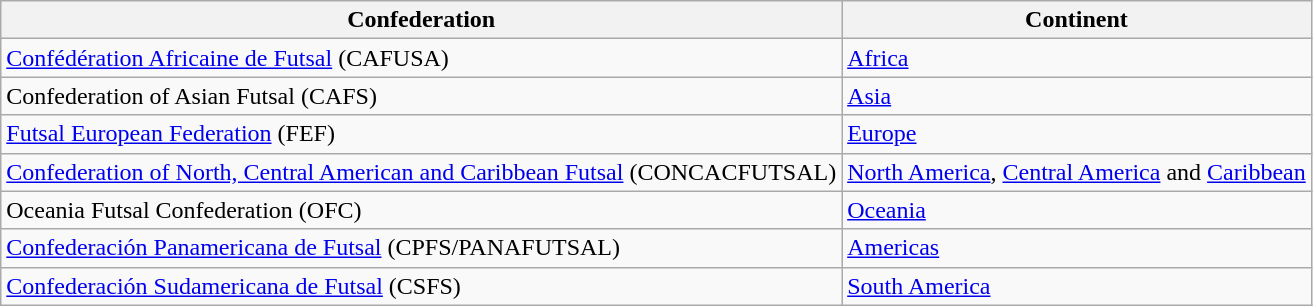<table class="wikitable">
<tr>
<th>Confederation</th>
<th>Continent</th>
</tr>
<tr>
<td><a href='#'>Confédération Africaine de Futsal</a> (CAFUSA)</td>
<td><a href='#'>Africa</a></td>
</tr>
<tr>
<td>Confederation of Asian Futsal (CAFS)</td>
<td><a href='#'>Asia</a></td>
</tr>
<tr>
<td><a href='#'>Futsal European Federation</a> (FEF)</td>
<td><a href='#'>Europe</a></td>
</tr>
<tr>
<td><a href='#'>Confederation of North, Central American and Caribbean Futsal</a> (CONCACFUTSAL)</td>
<td><a href='#'>North America</a>, <a href='#'>Central America</a> and <a href='#'>Caribbean</a></td>
</tr>
<tr>
<td>Oceania Futsal Confederation (OFC)</td>
<td><a href='#'>Oceania</a></td>
</tr>
<tr>
<td><a href='#'>Confederación Panamericana de Futsal</a> (CPFS/PANAFUTSAL)</td>
<td><a href='#'>Americas</a></td>
</tr>
<tr>
<td><a href='#'>Confederación Sudamericana de Futsal</a> (CSFS)</td>
<td><a href='#'>South America</a></td>
</tr>
</table>
